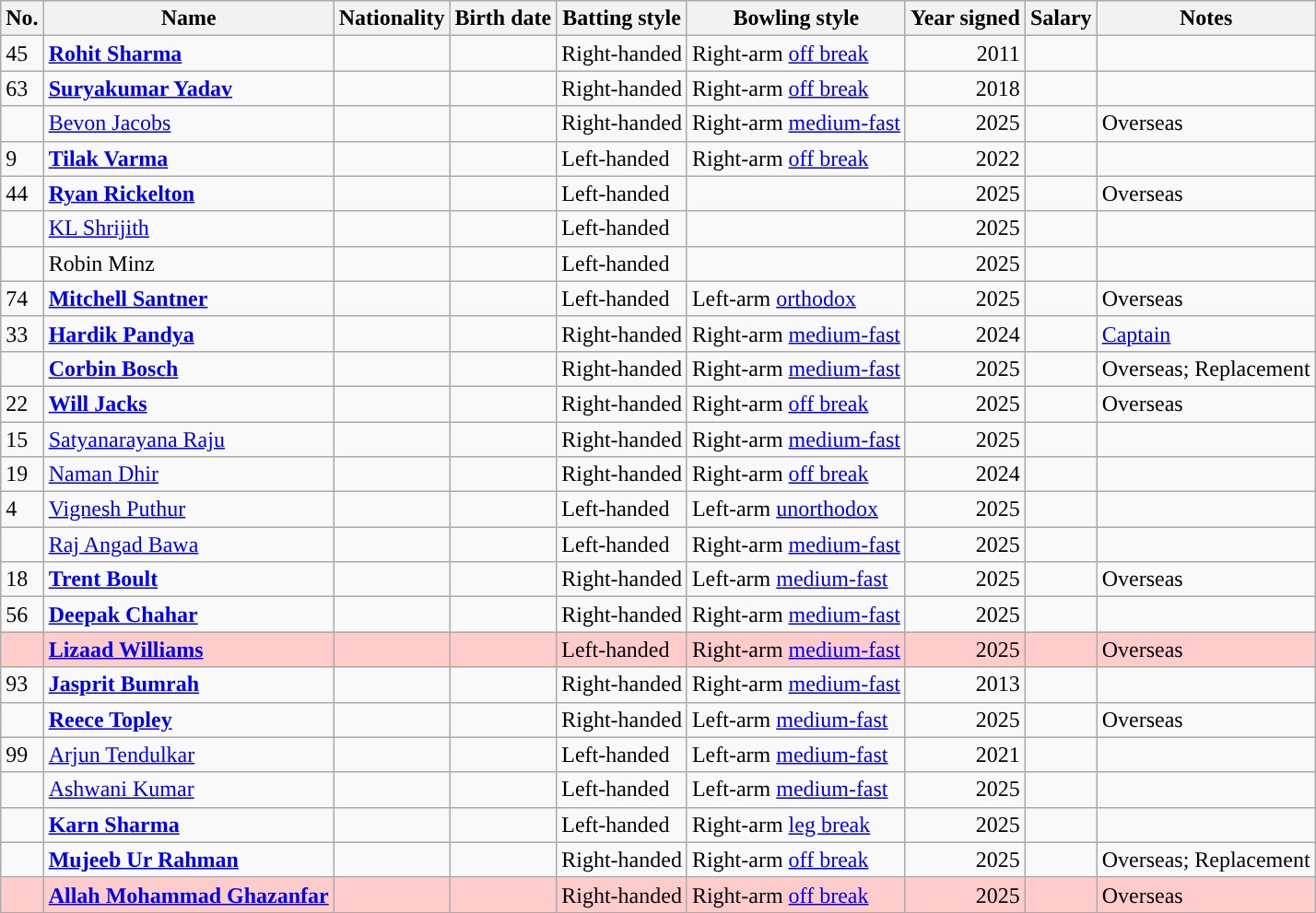<table class="wikitable">
<tr>
<th>No.</th>
<th>Name</th>
<th>Nationality</th>
<th>Birth date</th>
<th>Batting style</th>
<th>Bowling style</th>
<th>Year signed</th>
<th>Salary</th>
<th>Notes</th>
</tr>
<tr>
<td>45</td>
<td><strong><a href='#'>Rohit Sharma</a></strong></td>
<td></td>
<td></td>
<td>Right-handed</td>
<td>Right-arm <a href='#'>off break</a></td>
<td style="text-align:right;">2011</td>
<td style="text-align:right;"></td>
<td></td>
</tr>
<tr>
<td>63</td>
<td><strong><a href='#'>Suryakumar Yadav</a></strong></td>
<td></td>
<td></td>
<td>Right-handed</td>
<td>Right-arm <a href='#'>off break</a></td>
<td style="text-align:right;">2018</td>
<td style="text-align:right;"></td>
<td></td>
</tr>
<tr>
<td></td>
<td><a href='#'>Bevon Jacobs</a></td>
<td></td>
<td></td>
<td>Right-handed</td>
<td>Right-arm <a href='#'>medium-fast</a></td>
<td style="text-align:right;">2025</td>
<td style="text-align:right;"></td>
<td>Overseas</td>
</tr>
<tr>
<td>9</td>
<td><strong><a href='#'>Tilak Varma</a></strong></td>
<td></td>
<td></td>
<td>Left-handed</td>
<td>Right-arm <a href='#'>off break</a></td>
<td style="text-align:right;">2022</td>
<td style="text-align:right;"></td>
<td></td>
</tr>
<tr>
<td>44</td>
<td><strong><a href='#'>Ryan Rickelton</a></strong></td>
<td></td>
<td></td>
<td>Left-handed</td>
<td></td>
<td style="text-align:right;">2025</td>
<td style="text-align:right;"></td>
<td>Overseas</td>
</tr>
<tr>
<td></td>
<td><a href='#'>KL Shrijith</a></td>
<td></td>
<td></td>
<td>Left-handed</td>
<td></td>
<td style="text-align:right;">2025</td>
<td style="text-align:right;"></td>
<td></td>
</tr>
<tr>
<td></td>
<td>Robin Minz</td>
<td></td>
<td></td>
<td>Left-handed</td>
<td></td>
<td style="text-align:right;">2025</td>
<td style="text-align:right;"></td>
<td></td>
</tr>
<tr>
<td>74</td>
<td><strong><a href='#'>Mitchell Santner</a></strong></td>
<td></td>
<td></td>
<td>Left-handed</td>
<td>Left-arm <a href='#'>orthodox</a></td>
<td style="text-align:right;">2025</td>
<td style="text-align:right;"></td>
<td>Overseas</td>
</tr>
<tr>
<td>33</td>
<td><strong><a href='#'>Hardik Pandya</a></strong></td>
<td></td>
<td></td>
<td>Right-handed</td>
<td>Right-arm <a href='#'>medium-fast</a></td>
<td style="text-align:right;">2024</td>
<td style="text-align:right;"></td>
<td><a href='#'>Captain</a></td>
</tr>
<tr>
<td></td>
<td><strong><a href='#'>Corbin Bosch</a></strong></td>
<td></td>
<td></td>
<td>Right-handed</td>
<td>Right-arm <a href='#'>medium-fast</a></td>
<td style="text-align:right;">2025</td>
<td style="text-align:right;"></td>
<td>Overseas; Replacement</td>
</tr>
<tr>
<td>22</td>
<td><strong><a href='#'>Will Jacks</a></strong></td>
<td></td>
<td></td>
<td>Right-handed</td>
<td>Right-arm <a href='#'>off break</a></td>
<td style="text-align:right;">2025</td>
<td style="text-align:right;"></td>
<td>Overseas</td>
</tr>
<tr>
<td>15</td>
<td><a href='#'>Satyanarayana Raju</a></td>
<td></td>
<td></td>
<td>Right-handed</td>
<td>Right-arm <a href='#'>medium-fast</a></td>
<td style="text-align:right;">2025</td>
<td style="text-align:right;"></td>
<td></td>
</tr>
<tr>
<td>19</td>
<td><a href='#'>Naman Dhir</a></td>
<td></td>
<td></td>
<td>Right-handed</td>
<td>Right-arm <a href='#'>off break</a></td>
<td style="text-align:right;">2024</td>
<td style="text-align:right;"></td>
<td></td>
</tr>
<tr>
<td>4</td>
<td><a href='#'>Vignesh Puthur</a></td>
<td></td>
<td></td>
<td>Left-handed</td>
<td>Left-arm <a href='#'>unorthodox</a></td>
<td style="text-align:right;">2025</td>
<td style="text-align:right;"></td>
<td></td>
</tr>
<tr>
<td></td>
<td><a href='#'>Raj Angad Bawa</a></td>
<td></td>
<td></td>
<td>Left-handed</td>
<td>Right-arm <a href='#'>medium-fast</a></td>
<td style="text-align:right;">2025</td>
<td style="text-align:right;"></td>
<td></td>
</tr>
<tr>
<td>18</td>
<td><strong><a href='#'>Trent Boult</a></strong></td>
<td></td>
<td></td>
<td>Right-handed</td>
<td>Left-arm <a href='#'>medium-fast</a></td>
<td style="text-align:right;">2025</td>
<td style="text-align:right;"></td>
<td>Overseas</td>
</tr>
<tr>
<td>56</td>
<td><strong><a href='#'>Deepak Chahar</a></strong></td>
<td></td>
<td></td>
<td>Right-handed</td>
<td>Right-arm <a href='#'>medium-fast</a></td>
<td style="text-align:right;">2025</td>
<td style="text-align:right;"></td>
<td></td>
</tr>
<tr style="background:#FFCCCC">
<td></td>
<td><strong><a href='#'>Lizaad Williams</a></strong></td>
<td></td>
<td></td>
<td>Left-handed</td>
<td>Right-arm <a href='#'>medium-fast</a></td>
<td style="text-align:right;">2025</td>
<td style="text-align:right;"></td>
<td>Overseas</td>
</tr>
<tr>
<td>93</td>
<td><strong><a href='#'>Jasprit Bumrah</a></strong></td>
<td></td>
<td></td>
<td>Right-handed</td>
<td>Right-arm <a href='#'>medium-fast</a></td>
<td style="text-align:right;">2013</td>
<td style="text-align:right;"></td>
<td></td>
</tr>
<tr>
<td></td>
<td><strong><a href='#'>Reece Topley</a></strong></td>
<td></td>
<td></td>
<td>Right-handed</td>
<td>Left-arm <a href='#'>medium-fast</a></td>
<td style="text-align:right;">2025</td>
<td style="text-align:right;"></td>
<td>Overseas</td>
</tr>
<tr>
<td>99</td>
<td><a href='#'>Arjun Tendulkar</a></td>
<td></td>
<td></td>
<td>Left-handed</td>
<td>Left-arm <a href='#'>medium-fast</a></td>
<td style="text-align:right;">2021</td>
<td style="text-align:right;"></td>
<td></td>
</tr>
<tr>
<td></td>
<td><a href='#'>Ashwani Kumar</a></td>
<td></td>
<td></td>
<td>Left-handed</td>
<td>Left-arm <a href='#'>medium-fast</a></td>
<td style="text-align:right;">2025</td>
<td style="text-align:right;"></td>
<td></td>
</tr>
<tr>
<td></td>
<td><strong><a href='#'>Karn Sharma</a></strong></td>
<td></td>
<td></td>
<td>Left-handed</td>
<td>Right-arm <a href='#'>leg break</a></td>
<td style="text-align:right;">2025</td>
<td style="text-align:right;"></td>
<td></td>
</tr>
<tr>
<td></td>
<td><strong><a href='#'>Mujeeb Ur Rahman</a></strong></td>
<td></td>
<td></td>
<td>Right-handed</td>
<td>Right-arm <a href='#'>off break</a></td>
<td style="text-align:right;">2025</td>
<td style="text-align:right;"></td>
<td>Overseas; Replacement</td>
</tr>
<tr style="background:#FFCCCC">
<td></td>
<td><strong><a href='#'>Allah Mohammad Ghazanfar</a></strong></td>
<td></td>
<td></td>
<td>Right-handed</td>
<td>Right-arm <a href='#'>off break</a></td>
<td style="text-align:right;">2025</td>
<td style="text-align:right;"></td>
<td>Overseas</td>
</tr>
</table>
